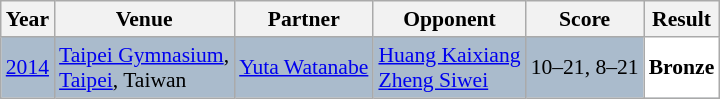<table class="sortable wikitable" style="font-size: 90%;">
<tr>
<th>Year</th>
<th>Venue</th>
<th>Partner</th>
<th>Opponent</th>
<th>Score</th>
<th>Result</th>
</tr>
<tr style="background:#AABBCC">
<td align="center"><a href='#'>2014</a></td>
<td align="left"><a href='#'>Taipei Gymnasium</a>,<br><a href='#'>Taipei</a>, Taiwan</td>
<td align="left"> <a href='#'>Yuta Watanabe</a></td>
<td align="left"> <a href='#'>Huang Kaixiang</a><br> <a href='#'>Zheng Siwei</a></td>
<td align="left">10–21, 8–21</td>
<td style="text-align:left; background:white"> <strong>Bronze</strong></td>
</tr>
</table>
